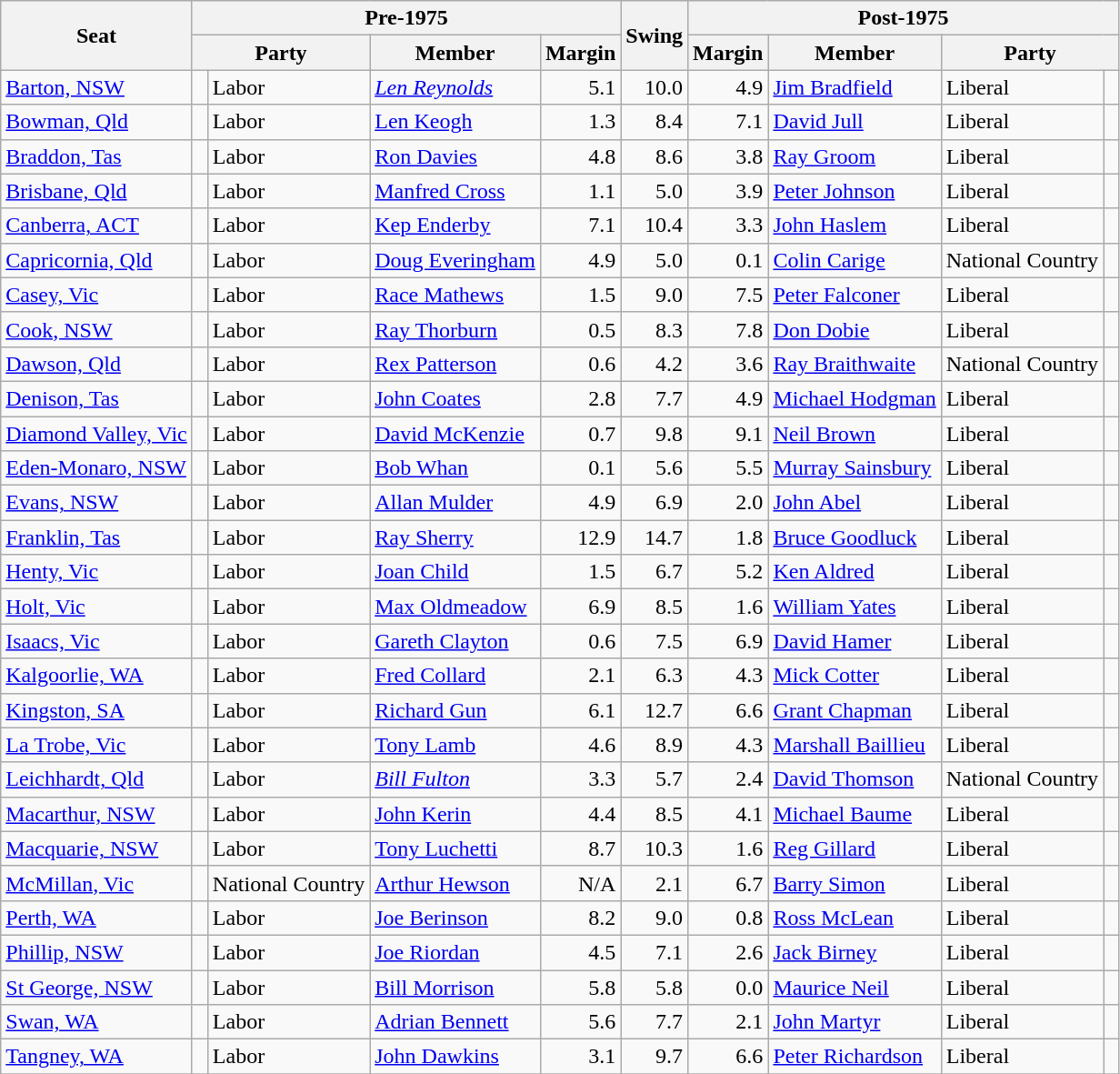<table class="wikitable">
<tr>
<th rowspan="2">Seat</th>
<th colspan="4">Pre-1975</th>
<th rowspan="2">Swing</th>
<th colspan="4">Post-1975</th>
</tr>
<tr>
<th colspan="2">Party</th>
<th>Member</th>
<th>Margin</th>
<th>Margin</th>
<th>Member</th>
<th colspan="2">Party</th>
</tr>
<tr>
<td><a href='#'>Barton, NSW</a></td>
<td> </td>
<td>Labor</td>
<td><em><a href='#'>Len Reynolds</a></em></td>
<td style="text-align:right;">5.1</td>
<td style="text-align:right;">10.0</td>
<td style="text-align:right;">4.9</td>
<td><a href='#'>Jim Bradfield</a></td>
<td>Liberal</td>
<td> </td>
</tr>
<tr>
<td><a href='#'>Bowman, Qld</a></td>
<td> </td>
<td>Labor</td>
<td><a href='#'>Len Keogh</a></td>
<td style="text-align:right;">1.3</td>
<td style="text-align:right;">8.4</td>
<td style="text-align:right;">7.1</td>
<td><a href='#'>David Jull</a></td>
<td>Liberal</td>
<td> </td>
</tr>
<tr>
<td><a href='#'>Braddon, Tas</a></td>
<td> </td>
<td>Labor</td>
<td><a href='#'>Ron Davies</a></td>
<td style="text-align:right;">4.8</td>
<td style="text-align:right;">8.6</td>
<td style="text-align:right;">3.8</td>
<td><a href='#'>Ray Groom</a></td>
<td>Liberal</td>
<td> </td>
</tr>
<tr>
<td><a href='#'>Brisbane, Qld</a></td>
<td> </td>
<td>Labor</td>
<td><a href='#'>Manfred Cross</a></td>
<td style="text-align:right;">1.1</td>
<td style="text-align:right;">5.0</td>
<td style="text-align:right;">3.9</td>
<td><a href='#'>Peter Johnson</a></td>
<td>Liberal</td>
<td> </td>
</tr>
<tr>
<td><a href='#'>Canberra, ACT</a></td>
<td> </td>
<td>Labor</td>
<td><a href='#'>Kep Enderby</a></td>
<td style="text-align:right;">7.1</td>
<td style="text-align:right;">10.4</td>
<td style="text-align:right;">3.3</td>
<td><a href='#'>John Haslem</a></td>
<td>Liberal</td>
<td> </td>
</tr>
<tr>
<td><a href='#'>Capricornia, Qld</a></td>
<td> </td>
<td>Labor</td>
<td><a href='#'>Doug Everingham</a></td>
<td style="text-align:right;">4.9</td>
<td style="text-align:right;">5.0</td>
<td style="text-align:right;">0.1</td>
<td><a href='#'>Colin Carige</a></td>
<td>National Country</td>
<td> </td>
</tr>
<tr>
<td><a href='#'>Casey, Vic</a></td>
<td> </td>
<td>Labor</td>
<td><a href='#'>Race Mathews</a></td>
<td style="text-align:right;">1.5</td>
<td style="text-align:right;">9.0</td>
<td style="text-align:right;">7.5</td>
<td><a href='#'>Peter Falconer</a></td>
<td>Liberal</td>
<td> </td>
</tr>
<tr>
<td><a href='#'>Cook, NSW</a></td>
<td> </td>
<td>Labor</td>
<td><a href='#'>Ray Thorburn</a></td>
<td style="text-align:right;">0.5</td>
<td style="text-align:right;">8.3</td>
<td style="text-align:right;">7.8</td>
<td><a href='#'>Don Dobie</a></td>
<td>Liberal</td>
<td> </td>
</tr>
<tr>
<td><a href='#'>Dawson, Qld</a></td>
<td> </td>
<td>Labor</td>
<td><a href='#'>Rex Patterson</a></td>
<td style="text-align:right;">0.6</td>
<td style="text-align:right;">4.2</td>
<td style="text-align:right;">3.6</td>
<td><a href='#'>Ray Braithwaite</a></td>
<td>National Country</td>
<td> </td>
</tr>
<tr>
<td><a href='#'>Denison, Tas</a></td>
<td> </td>
<td>Labor</td>
<td><a href='#'>John Coates</a></td>
<td style="text-align:right;">2.8</td>
<td style="text-align:right;">7.7</td>
<td style="text-align:right;">4.9</td>
<td><a href='#'>Michael Hodgman</a></td>
<td>Liberal</td>
<td> </td>
</tr>
<tr>
<td><a href='#'>Diamond Valley, Vic</a></td>
<td> </td>
<td>Labor</td>
<td><a href='#'>David McKenzie</a></td>
<td style="text-align:right;">0.7</td>
<td style="text-align:right;">9.8</td>
<td style="text-align:right;">9.1</td>
<td><a href='#'>Neil Brown</a></td>
<td>Liberal</td>
<td> </td>
</tr>
<tr>
<td><a href='#'>Eden-Monaro, NSW</a></td>
<td> </td>
<td>Labor</td>
<td><a href='#'>Bob Whan</a></td>
<td style="text-align:right;">0.1</td>
<td style="text-align:right;">5.6</td>
<td style="text-align:right;">5.5</td>
<td><a href='#'>Murray Sainsbury</a></td>
<td>Liberal</td>
<td> </td>
</tr>
<tr>
<td><a href='#'>Evans, NSW</a></td>
<td> </td>
<td>Labor</td>
<td><a href='#'>Allan Mulder</a></td>
<td style="text-align:right;">4.9</td>
<td style="text-align:right;">6.9</td>
<td style="text-align:right;">2.0</td>
<td><a href='#'>John Abel</a></td>
<td>Liberal</td>
<td> </td>
</tr>
<tr>
<td><a href='#'>Franklin, Tas</a></td>
<td> </td>
<td>Labor</td>
<td><a href='#'>Ray Sherry</a></td>
<td style="text-align:right;">12.9</td>
<td style="text-align:right;">14.7</td>
<td style="text-align:right;">1.8</td>
<td><a href='#'>Bruce Goodluck</a></td>
<td>Liberal</td>
<td> </td>
</tr>
<tr>
<td><a href='#'>Henty, Vic</a></td>
<td> </td>
<td>Labor</td>
<td><a href='#'>Joan Child</a></td>
<td style="text-align:right;">1.5</td>
<td style="text-align:right;">6.7</td>
<td style="text-align:right;">5.2</td>
<td><a href='#'>Ken Aldred</a></td>
<td>Liberal</td>
<td> </td>
</tr>
<tr>
<td><a href='#'>Holt, Vic</a></td>
<td> </td>
<td>Labor</td>
<td><a href='#'>Max Oldmeadow</a></td>
<td style="text-align:right;">6.9</td>
<td style="text-align:right;">8.5</td>
<td style="text-align:right;">1.6</td>
<td><a href='#'>William Yates</a></td>
<td>Liberal</td>
<td> </td>
</tr>
<tr>
<td><a href='#'>Isaacs, Vic</a></td>
<td> </td>
<td>Labor</td>
<td><a href='#'>Gareth Clayton</a></td>
<td style="text-align:right;">0.6</td>
<td style="text-align:right;">7.5</td>
<td style="text-align:right;">6.9</td>
<td><a href='#'>David Hamer</a></td>
<td>Liberal</td>
<td> </td>
</tr>
<tr>
<td><a href='#'>Kalgoorlie, WA</a></td>
<td> </td>
<td>Labor</td>
<td><a href='#'>Fred Collard</a></td>
<td style="text-align:right;">2.1</td>
<td style="text-align:right;">6.3</td>
<td style="text-align:right;">4.3</td>
<td><a href='#'>Mick Cotter</a></td>
<td>Liberal</td>
<td> </td>
</tr>
<tr>
<td><a href='#'>Kingston, SA</a></td>
<td> </td>
<td>Labor</td>
<td><a href='#'>Richard Gun</a></td>
<td style="text-align:right;">6.1</td>
<td style="text-align:right;">12.7</td>
<td style="text-align:right;">6.6</td>
<td><a href='#'>Grant Chapman</a></td>
<td>Liberal</td>
<td> </td>
</tr>
<tr>
<td><a href='#'>La Trobe, Vic</a></td>
<td> </td>
<td>Labor</td>
<td><a href='#'>Tony Lamb</a></td>
<td style="text-align:right;">4.6</td>
<td style="text-align:right;">8.9</td>
<td style="text-align:right;">4.3</td>
<td><a href='#'>Marshall Baillieu</a></td>
<td>Liberal</td>
<td> </td>
</tr>
<tr>
<td><a href='#'>Leichhardt, Qld</a></td>
<td> </td>
<td>Labor</td>
<td><em><a href='#'>Bill Fulton</a></em></td>
<td style="text-align:right;">3.3</td>
<td style="text-align:right;">5.7</td>
<td style="text-align:right;">2.4</td>
<td><a href='#'>David Thomson</a></td>
<td>National Country</td>
<td> </td>
</tr>
<tr>
<td><a href='#'>Macarthur, NSW</a></td>
<td> </td>
<td>Labor</td>
<td><a href='#'>John Kerin</a></td>
<td style="text-align:right;">4.4</td>
<td style="text-align:right;">8.5</td>
<td style="text-align:right;">4.1</td>
<td><a href='#'>Michael Baume</a></td>
<td>Liberal</td>
<td> </td>
</tr>
<tr>
<td><a href='#'>Macquarie, NSW</a></td>
<td> </td>
<td>Labor</td>
<td><a href='#'>Tony Luchetti</a></td>
<td style="text-align:right;">8.7</td>
<td style="text-align:right;">10.3</td>
<td style="text-align:right;">1.6</td>
<td><a href='#'>Reg Gillard</a></td>
<td>Liberal</td>
<td> </td>
</tr>
<tr>
<td><a href='#'>McMillan, Vic</a></td>
<td> </td>
<td>National Country</td>
<td><a href='#'>Arthur Hewson</a></td>
<td style="text-align:right;">N/A</td>
<td style="text-align:right;">2.1</td>
<td style="text-align:right;">6.7</td>
<td><a href='#'>Barry Simon</a></td>
<td>Liberal</td>
<td> </td>
</tr>
<tr>
<td><a href='#'>Perth, WA</a></td>
<td> </td>
<td>Labor</td>
<td><a href='#'>Joe Berinson</a></td>
<td style="text-align:right;">8.2</td>
<td style="text-align:right;">9.0</td>
<td style="text-align:right;">0.8</td>
<td><a href='#'>Ross McLean</a></td>
<td>Liberal</td>
<td> </td>
</tr>
<tr>
<td><a href='#'>Phillip, NSW</a></td>
<td> </td>
<td>Labor</td>
<td><a href='#'>Joe Riordan</a></td>
<td style="text-align:right;">4.5</td>
<td style="text-align:right;">7.1</td>
<td style="text-align:right;">2.6</td>
<td><a href='#'>Jack Birney</a></td>
<td>Liberal</td>
<td> </td>
</tr>
<tr>
<td><a href='#'>St George, NSW</a></td>
<td> </td>
<td>Labor</td>
<td><a href='#'>Bill Morrison</a></td>
<td style="text-align:right;">5.8</td>
<td style="text-align:right;">5.8</td>
<td style="text-align:right;">0.0</td>
<td><a href='#'>Maurice Neil</a></td>
<td>Liberal</td>
<td> </td>
</tr>
<tr>
<td><a href='#'>Swan, WA</a></td>
<td> </td>
<td>Labor</td>
<td><a href='#'>Adrian Bennett</a></td>
<td style="text-align:right;">5.6</td>
<td style="text-align:right;">7.7</td>
<td style="text-align:right;">2.1</td>
<td><a href='#'>John Martyr</a></td>
<td>Liberal</td>
<td> </td>
</tr>
<tr>
<td><a href='#'>Tangney, WA</a></td>
<td> </td>
<td>Labor</td>
<td><a href='#'>John Dawkins</a></td>
<td style="text-align:right;">3.1</td>
<td style="text-align:right;">9.7</td>
<td style="text-align:right;">6.6</td>
<td><a href='#'>Peter Richardson</a></td>
<td>Liberal</td>
<td> </td>
</tr>
<tr>
</tr>
</table>
